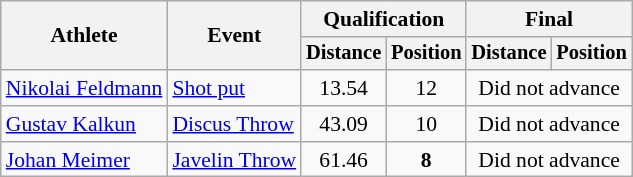<table class=wikitable style="font-size:90%">
<tr>
<th rowspan="2">Athlete</th>
<th rowspan="2">Event</th>
<th colspan="2">Qualification</th>
<th colspan="2">Final</th>
</tr>
<tr style="font-size:95%">
<th>Distance</th>
<th>Position</th>
<th>Distance</th>
<th>Position</th>
</tr>
<tr align=center>
<td align=left><a href='#'>Nikolai Feldmann</a></td>
<td align=left><a href='#'>Shot put</a></td>
<td>13.54</td>
<td>12</td>
<td colspan=2>Did not advance</td>
</tr>
<tr align=center>
<td align=left><a href='#'>Gustav Kalkun</a></td>
<td align=left><a href='#'>Discus Throw</a></td>
<td>43.09</td>
<td>10</td>
<td colspan=2>Did not advance</td>
</tr>
<tr align=center>
<td align=left><a href='#'>Johan Meimer</a></td>
<td align=left><a href='#'>Javelin Throw</a></td>
<td>61.46</td>
<td><strong>8</strong></td>
<td colspan=2>Did not advance</td>
</tr>
</table>
